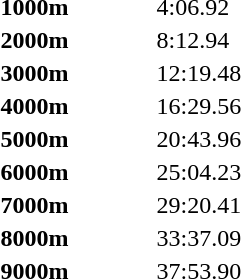<table>
<tr>
<th width=100></th>
<th width=100></th>
<th width=300></th>
</tr>
<tr>
<td><strong>1000m</strong></td>
<td>4:06.92</td>
<td></td>
</tr>
<tr>
<td><strong>2000m</strong></td>
<td>8:12.94</td>
<td></td>
</tr>
<tr>
<td><strong>3000m</strong></td>
<td>12:19.48</td>
<td></td>
</tr>
<tr>
<td><strong>4000m</strong></td>
<td>16:29.56</td>
<td></td>
</tr>
<tr>
<td><strong>5000m</strong></td>
<td>20:43.96</td>
<td></td>
</tr>
<tr>
<td><strong>6000m</strong></td>
<td>25:04.23</td>
<td></td>
</tr>
<tr>
<td><strong>7000m</strong></td>
<td>29:20.41</td>
<td></td>
</tr>
<tr>
<td><strong>8000m</strong></td>
<td>33:37.09</td>
<td></td>
</tr>
<tr>
<td><strong>9000m</strong></td>
<td>37:53.90</td>
<td></td>
</tr>
</table>
